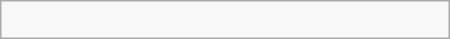<table class="wikitable" border="1" width=300px align="right">
<tr>
<td><br></td>
</tr>
</table>
